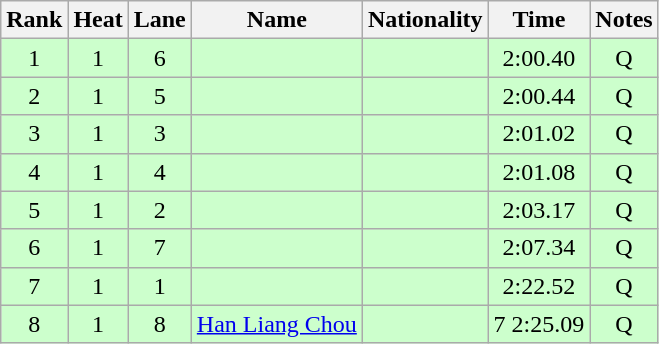<table class="wikitable sortable" style="text-align:center">
<tr>
<th>Rank</th>
<th>Heat</th>
<th>Lane</th>
<th>Name</th>
<th>Nationality</th>
<th>Time</th>
<th>Notes</th>
</tr>
<tr bgcolor=ccffcc>
<td>1</td>
<td>1</td>
<td>6</td>
<td align="left"></td>
<td align="left"></td>
<td>2:00.40</td>
<td>Q</td>
</tr>
<tr bgcolor=ccffcc>
<td>2</td>
<td>1</td>
<td>5</td>
<td align="left"></td>
<td align="left"></td>
<td>2:00.44</td>
<td>Q</td>
</tr>
<tr bgcolor=ccffcc>
<td>3</td>
<td>1</td>
<td>3</td>
<td align=left></td>
<td align=left></td>
<td>2:01.02</td>
<td>Q</td>
</tr>
<tr bgcolor=ccffcc>
<td>4</td>
<td>1</td>
<td>4</td>
<td align=left></td>
<td align=left></td>
<td>2:01.08</td>
<td>Q</td>
</tr>
<tr bgcolor=ccffcc>
<td>5</td>
<td>1</td>
<td>2</td>
<td align="left"></td>
<td align="left"></td>
<td>2:03.17</td>
<td>Q</td>
</tr>
<tr bgcolor=ccffcc>
<td>6</td>
<td>1</td>
<td>7</td>
<td align="left"></td>
<td align="left"></td>
<td>2:07.34</td>
<td>Q</td>
</tr>
<tr bgcolor=ccffcc>
<td>7</td>
<td>1</td>
<td>1</td>
<td align="left"></td>
<td align="left"></td>
<td>2:22.52</td>
<td>Q</td>
</tr>
<tr bgcolor=ccffcc>
<td>8</td>
<td>1</td>
<td>8</td>
<td align=left><a href='#'>Han Liang Chou</a></td>
<td align=left></td>
<td>7 2:25.09</td>
<td>Q</td>
</tr>
</table>
